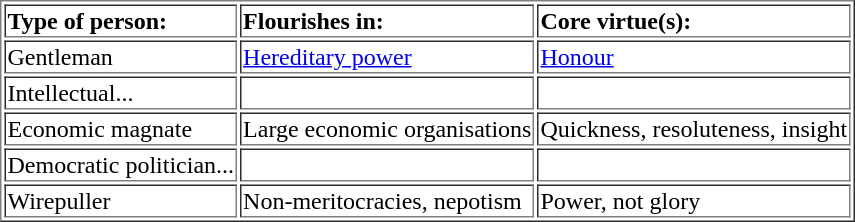<table border=1 |>
<tr>
<td><strong>Type of person:</strong></td>
<td><strong>Flourishes in:</strong></td>
<td><strong>Core virtue(s):</strong></td>
</tr>
<tr>
<td>Gentleman</td>
<td><a href='#'>Hereditary power</a></td>
<td><a href='#'>Honour</a></td>
</tr>
<tr>
<td>Intellectual...<br></td>
<td><br></td>
<td><br></td>
</tr>
<tr>
<td>Economic magnate</td>
<td>Large economic organisations</td>
<td>Quickness, resoluteness, insight</td>
</tr>
<tr>
<td>Democratic politician...<br></td>
<td><br></td>
<td><br></td>
</tr>
<tr>
<td>Wirepuller</td>
<td>Non-meritocracies, nepotism</td>
<td>Power, not glory</td>
</tr>
</table>
